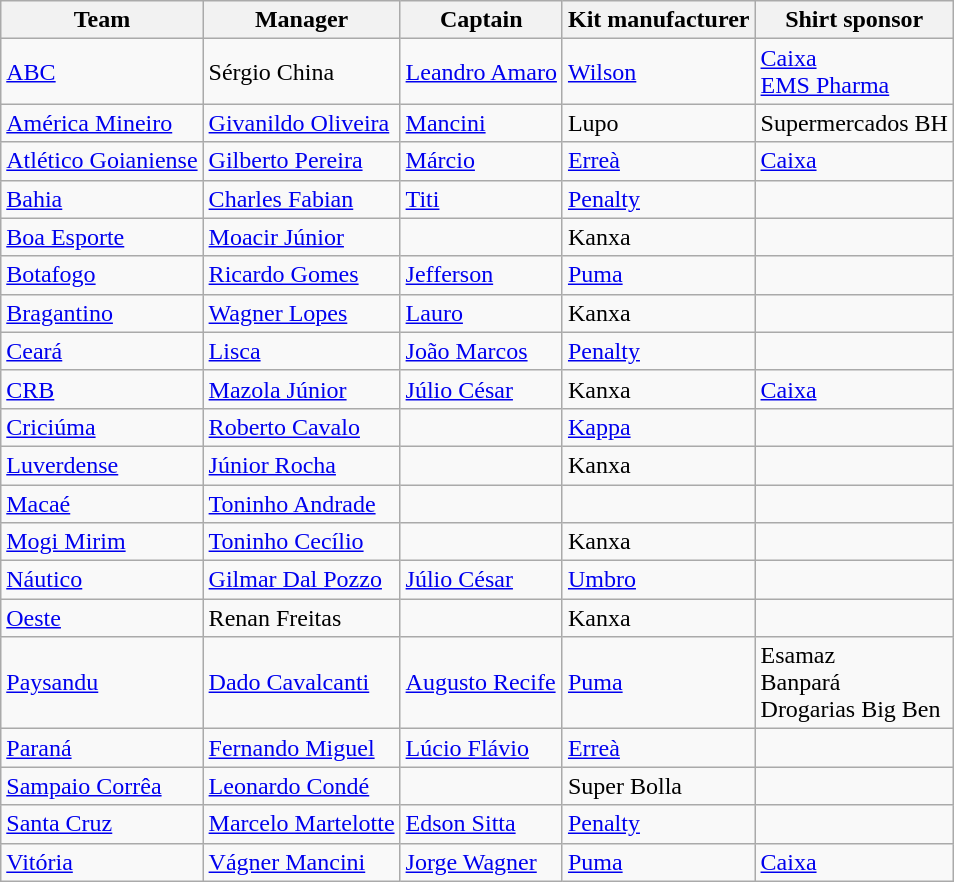<table class="wikitable sortable">
<tr>
<th>Team</th>
<th>Manager</th>
<th>Captain</th>
<th>Kit manufacturer</th>
<th>Shirt sponsor</th>
</tr>
<tr>
<td><a href='#'>ABC</a></td>
<td> Sérgio China</td>
<td> <a href='#'>Leandro Amaro</a></td>
<td><a href='#'>Wilson</a></td>
<td><a href='#'>Caixa</a> <br> <a href='#'>EMS Pharma</a></td>
</tr>
<tr>
<td><a href='#'>América Mineiro</a></td>
<td> <a href='#'>Givanildo Oliveira</a></td>
<td> <a href='#'>Mancini</a></td>
<td>Lupo</td>
<td>Supermercados BH</td>
</tr>
<tr>
<td><a href='#'>Atlético Goianiense</a></td>
<td> <a href='#'>Gilberto Pereira</a></td>
<td> <a href='#'>Márcio</a></td>
<td><a href='#'>Erreà</a></td>
<td><a href='#'>Caixa</a></td>
</tr>
<tr>
<td><a href='#'>Bahia</a></td>
<td> <a href='#'>Charles Fabian</a></td>
<td> <a href='#'>Titi</a></td>
<td><a href='#'>Penalty</a></td>
<td></td>
</tr>
<tr>
<td><a href='#'>Boa Esporte</a></td>
<td> <a href='#'>Moacir Júnior</a></td>
<td></td>
<td>Kanxa</td>
<td></td>
</tr>
<tr>
<td><a href='#'>Botafogo</a></td>
<td> <a href='#'>Ricardo Gomes</a></td>
<td> <a href='#'>Jefferson</a></td>
<td><a href='#'>Puma</a></td>
<td></td>
</tr>
<tr>
<td><a href='#'>Bragantino</a></td>
<td> <a href='#'>Wagner Lopes</a></td>
<td> <a href='#'>Lauro</a></td>
<td>Kanxa</td>
<td></td>
</tr>
<tr>
<td><a href='#'>Ceará</a></td>
<td> <a href='#'>Lisca</a></td>
<td> <a href='#'>João Marcos</a></td>
<td><a href='#'>Penalty</a></td>
<td></td>
</tr>
<tr>
<td><a href='#'>CRB</a></td>
<td> <a href='#'>Mazola Júnior</a></td>
<td> <a href='#'>Júlio César</a></td>
<td>Kanxa</td>
<td><a href='#'>Caixa</a></td>
</tr>
<tr>
<td><a href='#'>Criciúma</a></td>
<td> <a href='#'>Roberto Cavalo</a></td>
<td></td>
<td><a href='#'>Kappa</a></td>
<td></td>
</tr>
<tr>
<td><a href='#'>Luverdense</a></td>
<td> <a href='#'>Júnior Rocha</a></td>
<td></td>
<td>Kanxa</td>
<td></td>
</tr>
<tr>
<td><a href='#'>Macaé</a></td>
<td> <a href='#'>Toninho Andrade</a></td>
<td></td>
<td></td>
<td></td>
</tr>
<tr>
<td><a href='#'>Mogi Mirim</a></td>
<td> <a href='#'>Toninho Cecílio</a></td>
<td></td>
<td>Kanxa</td>
<td></td>
</tr>
<tr>
<td><a href='#'>Náutico</a></td>
<td> <a href='#'>Gilmar Dal Pozzo</a></td>
<td> <a href='#'>Júlio César</a></td>
<td><a href='#'>Umbro</a></td>
<td></td>
</tr>
<tr>
<td><a href='#'>Oeste</a></td>
<td> Renan Freitas</td>
<td></td>
<td>Kanxa</td>
<td></td>
</tr>
<tr>
<td><a href='#'>Paysandu</a></td>
<td> <a href='#'>Dado Cavalcanti</a></td>
<td> <a href='#'>Augusto Recife</a></td>
<td><a href='#'>Puma</a></td>
<td>Esamaz <br> Banpará <br> Drogarias Big Ben</td>
</tr>
<tr>
<td><a href='#'>Paraná</a></td>
<td> <a href='#'>Fernando Miguel</a></td>
<td> <a href='#'>Lúcio Flávio</a></td>
<td><a href='#'>Erreà</a></td>
<td></td>
</tr>
<tr>
<td><a href='#'>Sampaio Corrêa</a></td>
<td> <a href='#'>Leonardo Condé</a></td>
<td></td>
<td>Super Bolla</td>
<td></td>
</tr>
<tr>
<td><a href='#'>Santa Cruz</a></td>
<td> <a href='#'>Marcelo Martelotte</a></td>
<td> <a href='#'>Edson Sitta</a></td>
<td><a href='#'>Penalty</a></td>
<td></td>
</tr>
<tr>
<td><a href='#'>Vitória</a></td>
<td> <a href='#'>Vágner Mancini</a></td>
<td> <a href='#'>Jorge Wagner</a></td>
<td><a href='#'>Puma</a></td>
<td><a href='#'>Caixa</a></td>
</tr>
</table>
